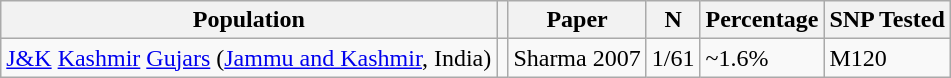<table class="wikitable">
<tr>
<th>Population</th>
<th></th>
<th>Paper</th>
<th>N</th>
<th>Percentage</th>
<th>SNP Tested</th>
</tr>
<tr>
<td><a href='#'>J&K</a> <a href='#'>Kashmir</a> <a href='#'>Gujars</a> (<a href='#'>Jammu and Kashmir</a>, India)</td>
<td></td>
<td>Sharma 2007</td>
<td>1/61</td>
<td>~1.6%</td>
<td>M120</td>
</tr>
</table>
